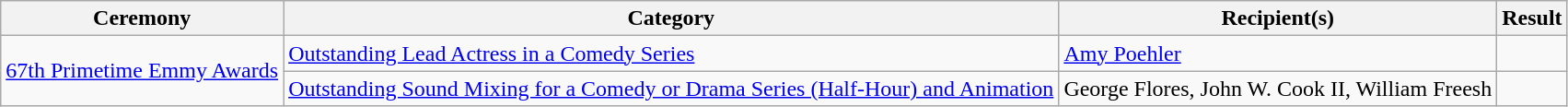<table class="wikitable plainrowheaders sortable">
<tr style="vertical-align:bottom;">
<th scope="col">Ceremony</th>
<th scope="col">Category</th>
<th scope="col">Recipient(s)</th>
<th scope="col">Result</th>
</tr>
<tr>
<td rowspan=2><a href='#'>67th Primetime Emmy Awards</a></td>
<td><a href='#'>Outstanding Lead Actress in a Comedy Series</a></td>
<td><a href='#'>Amy Poehler</a></td>
<td></td>
</tr>
<tr>
<td><a href='#'>Outstanding Sound Mixing for a Comedy or Drama Series (Half-Hour) and Animation</a></td>
<td>George Flores, John W. Cook II, William Freesh</td>
<td></td>
</tr>
</table>
